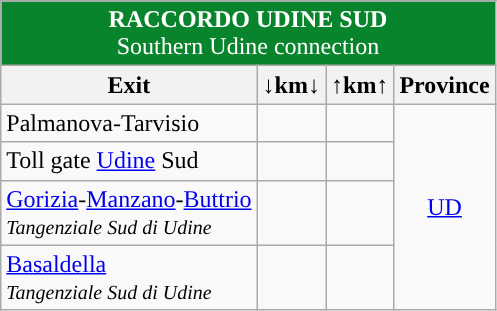<table class="wikitable" border="1">
<tr>
</tr>
<tr align="center" bgcolor="08842C" style="color: white;font-size:100%;">
<td colspan="6"><strong> RACCORDO UDINE SUD</strong><br>Southern Udine connection</td>
</tr>
<tr>
<th style="text-align:center;"><strong>Exit</strong></th>
<th style="text-align:center;"><strong>↓km↓</strong></th>
<th style="text-align:center;"><strong>↑km↑</strong></th>
<th align="center"><strong>Province</strong></th>
</tr>
<tr>
<td>   Palmanova-Tarvisio</td>
<td align="right"></td>
<td align="right"></td>
<td align="center" rowspan=4><a href='#'>UD</a></td>
</tr>
<tr>
<td> Toll gate <a href='#'>Udine</a> Sud</td>
<td align="right"></td>
<td align="right"></td>
</tr>
<tr>
<td> <a href='#'>Gorizia</a>-<a href='#'>Manzano</a>-<a href='#'>Buttrio</a><br> <small><em>Tangenziale Sud di Udine</em></small></td>
<td align="right"></td>
<td align="right"></td>
</tr>
<tr>
<td>  <a href='#'>Basaldella</a><br> <small><em>Tangenziale Sud di Udine</em></small></td>
<td align="right"></td>
<td align="right"></td>
</tr>
</table>
